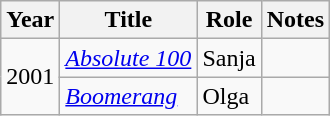<table class="wikitable sortable">
<tr>
<th>Year</th>
<th>Title</th>
<th>Role</th>
<th class="unsortable">Notes</th>
</tr>
<tr>
<td rowspan=2>2001</td>
<td><em><a href='#'>Absolute 100</a></em></td>
<td>Sanja</td>
<td></td>
</tr>
<tr>
<td><em><a href='#'>Boomerang</a></em></td>
<td>Olga</td>
<td></td>
</tr>
</table>
